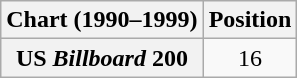<table class="wikitable sortable plainrowheaders" style="text-align:center">
<tr>
<th scope="col">Chart (1990–1999)</th>
<th scope="col">Position</th>
</tr>
<tr>
<th scope="row">US <em>Billboard</em> 200</th>
<td>16</td>
</tr>
</table>
